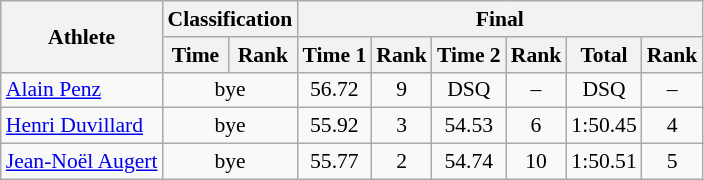<table class="wikitable" style="font-size:90%">
<tr>
<th rowspan="2">Athlete</th>
<th colspan="2">Classification</th>
<th colspan="6">Final</th>
</tr>
<tr>
<th>Time</th>
<th>Rank</th>
<th>Time 1</th>
<th>Rank</th>
<th>Time 2</th>
<th>Rank</th>
<th>Total</th>
<th>Rank</th>
</tr>
<tr>
<td><a href='#'>Alain Penz</a></td>
<td colspan="2" align="center">bye</td>
<td align="center">56.72</td>
<td align="center">9</td>
<td align="center">DSQ</td>
<td align="center">–</td>
<td align="center">DSQ</td>
<td align="center">–</td>
</tr>
<tr>
<td><a href='#'>Henri Duvillard</a></td>
<td colspan="2" align="center">bye</td>
<td align="center">55.92</td>
<td align="center">3</td>
<td align="center">54.53</td>
<td align="center">6</td>
<td align="center">1:50.45</td>
<td align="center">4</td>
</tr>
<tr>
<td><a href='#'>Jean-Noël Augert</a></td>
<td colspan="2" align="center">bye</td>
<td align="center">55.77</td>
<td align="center">2</td>
<td align="center">54.74</td>
<td align="center">10</td>
<td align="center">1:50.51</td>
<td align="center">5</td>
</tr>
</table>
